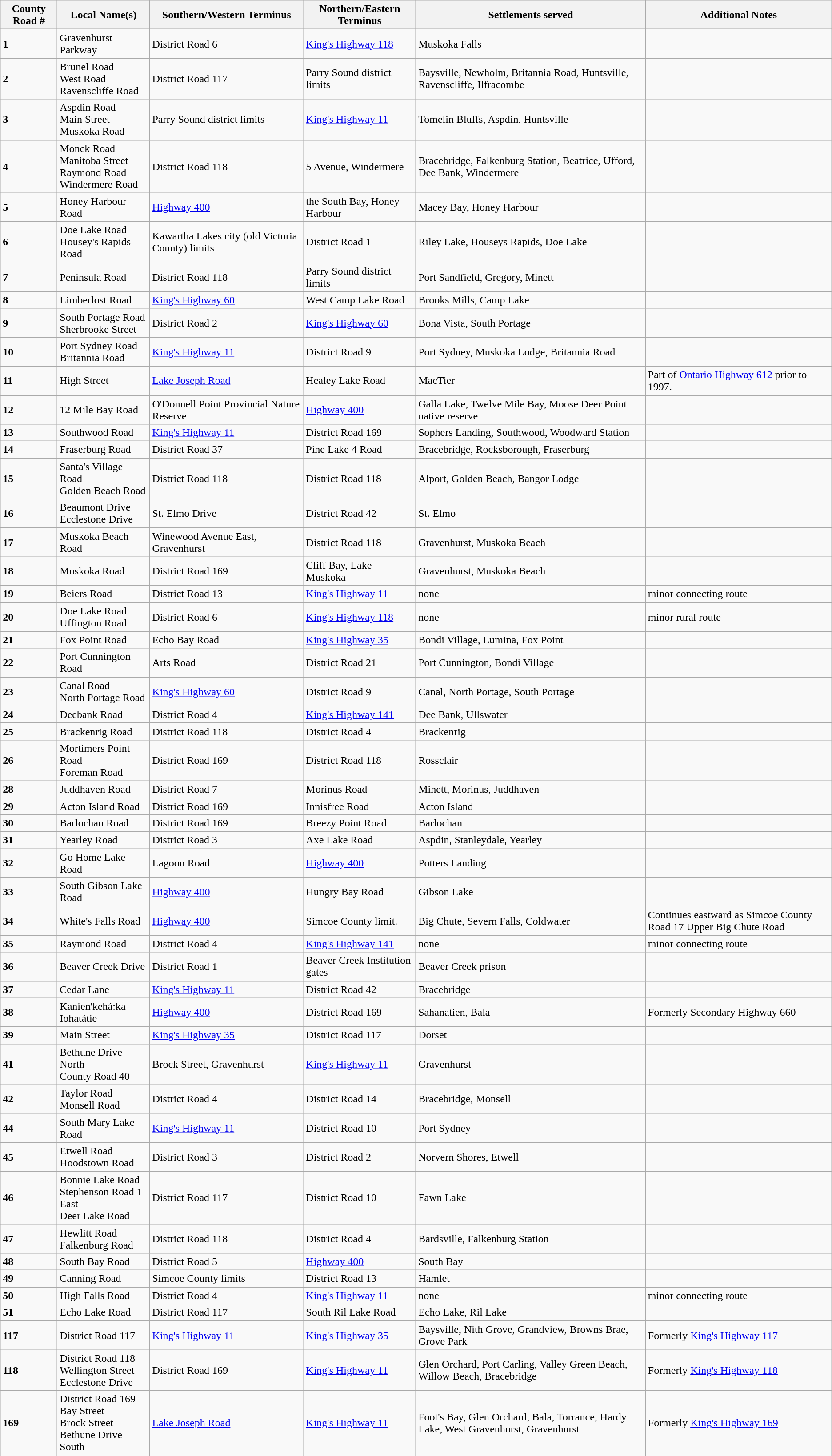<table class="wikitable">
<tr>
<th>County Road #</th>
<th>Local Name(s)</th>
<th>Southern/Western Terminus</th>
<th>Northern/Eastern Terminus</th>
<th>Settlements served</th>
<th>Additional Notes</th>
</tr>
<tr>
<td><strong>1</strong></td>
<td>Gravenhurst Parkway</td>
<td>District Road 6</td>
<td><a href='#'>King's Highway 118</a></td>
<td>Muskoka Falls</td>
<td></td>
</tr>
<tr>
<td><strong>2</strong></td>
<td>Brunel Road<br>West Road<br>Ravenscliffe Road</td>
<td>District Road 117</td>
<td>Parry Sound district limits</td>
<td>Baysville, Newholm, Britannia Road, Huntsville, Ravenscliffe, Ilfracombe</td>
<td></td>
</tr>
<tr>
<td><strong>3</strong></td>
<td>Aspdin Road<br>Main Street<br>Muskoka Road</td>
<td>Parry Sound district limits</td>
<td><a href='#'>King's Highway 11</a></td>
<td>Tomelin Bluffs, Aspdin, Huntsville</td>
<td></td>
</tr>
<tr>
<td><strong>4</strong></td>
<td>Monck Road<br>Manitoba Street<br>Raymond Road<br>Windermere Road</td>
<td>District Road 118</td>
<td>5 Avenue, Windermere</td>
<td>Bracebridge, Falkenburg Station, Beatrice, Ufford, Dee Bank, Windermere</td>
<td></td>
</tr>
<tr>
<td><strong>5</strong></td>
<td>Honey Harbour Road</td>
<td><a href='#'>Highway 400</a></td>
<td>the South Bay, Honey Harbour</td>
<td>Macey Bay, Honey Harbour</td>
<td></td>
</tr>
<tr>
<td><strong>6</strong></td>
<td>Doe Lake Road<br>Housey's Rapids Road</td>
<td>Kawartha Lakes city (old Victoria County) limits</td>
<td>District Road 1</td>
<td>Riley Lake, Houseys Rapids, Doe Lake</td>
<td></td>
</tr>
<tr>
<td><strong>7</strong></td>
<td>Peninsula Road</td>
<td>District Road 118</td>
<td>Parry Sound district limits</td>
<td>Port Sandfield, Gregory, Minett</td>
<td></td>
</tr>
<tr>
<td><strong>8</strong></td>
<td>Limberlost Road</td>
<td><a href='#'>King's Highway 60</a></td>
<td>West Camp Lake Road</td>
<td>Brooks Mills, Camp Lake</td>
<td></td>
</tr>
<tr>
<td><strong>9</strong></td>
<td>South Portage Road<br>Sherbrooke Street</td>
<td>District Road 2</td>
<td><a href='#'>King's Highway 60</a></td>
<td>Bona Vista, South Portage</td>
<td></td>
</tr>
<tr>
<td><strong>10</strong></td>
<td>Port Sydney Road<br>Britannia Road</td>
<td><a href='#'>King's Highway 11</a></td>
<td>District Road 9</td>
<td>Port Sydney, Muskoka Lodge, Britannia Road</td>
<td></td>
</tr>
<tr>
<td><strong>11</strong></td>
<td>High Street</td>
<td><a href='#'>Lake Joseph Road</a></td>
<td>Healey Lake Road</td>
<td>MacTier</td>
<td>Part of <a href='#'>Ontario Highway 612</a> prior to 1997.</td>
</tr>
<tr>
<td><strong>12</strong></td>
<td>12 Mile Bay Road</td>
<td>O'Donnell Point Provincial Nature Reserve</td>
<td><a href='#'>Highway 400</a></td>
<td>Galla Lake, Twelve Mile Bay, Moose Deer Point native reserve</td>
<td></td>
</tr>
<tr>
<td><strong>13</strong></td>
<td>Southwood Road</td>
<td><a href='#'>King's Highway 11</a></td>
<td>District Road 169</td>
<td>Sophers Landing, Southwood, Woodward Station</td>
<td></td>
</tr>
<tr>
<td><strong>14</strong></td>
<td>Fraserburg Road</td>
<td>District Road 37</td>
<td>Pine Lake 4 Road</td>
<td>Bracebridge, Rocksborough, Fraserburg</td>
<td></td>
</tr>
<tr>
<td><strong>15</strong></td>
<td>Santa's Village Road<br>Golden Beach Road</td>
<td>District Road 118</td>
<td>District Road 118</td>
<td>Alport, Golden Beach, Bangor Lodge</td>
<td></td>
</tr>
<tr>
<td><strong>16</strong></td>
<td>Beaumont Drive<br>Ecclestone Drive</td>
<td>St. Elmo Drive</td>
<td>District Road 42</td>
<td>St. Elmo</td>
<td></td>
</tr>
<tr>
<td><strong>17</strong></td>
<td>Muskoka Beach Road</td>
<td>Winewood Avenue East, Gravenhurst</td>
<td>District Road 118</td>
<td>Gravenhurst, Muskoka Beach</td>
<td></td>
</tr>
<tr>
<td><strong>18</strong></td>
<td>Muskoka Road</td>
<td>District Road 169</td>
<td>Cliff Bay, Lake Muskoka</td>
<td>Gravenhurst, Muskoka Beach</td>
<td></td>
</tr>
<tr>
<td><strong>19</strong></td>
<td>Beiers Road</td>
<td>District Road 13</td>
<td><a href='#'>King's Highway 11</a></td>
<td>none</td>
<td>minor connecting route</td>
</tr>
<tr>
<td><strong>20</strong></td>
<td>Doe Lake Road<br>Uffington Road</td>
<td>District Road 6</td>
<td><a href='#'>King's Highway 118</a></td>
<td>none</td>
<td>minor rural route</td>
</tr>
<tr>
<td><strong>21</strong></td>
<td>Fox Point Road</td>
<td>Echo Bay Road</td>
<td><a href='#'>King's Highway 35</a></td>
<td>Bondi Village, Lumina, Fox Point</td>
<td></td>
</tr>
<tr>
<td><strong>22</strong></td>
<td>Port Cunnington Road</td>
<td>Arts Road</td>
<td>District Road 21</td>
<td>Port Cunnington, Bondi Village</td>
<td></td>
</tr>
<tr>
<td><strong>23</strong></td>
<td>Canal Road<br>North Portage Road</td>
<td><a href='#'>King's Highway 60</a></td>
<td>District Road 9</td>
<td>Canal, North Portage, South Portage</td>
<td></td>
</tr>
<tr>
<td><strong>24</strong></td>
<td>Deebank Road</td>
<td>District Road 4</td>
<td><a href='#'>King's Highway 141</a></td>
<td>Dee Bank, Ullswater</td>
<td></td>
</tr>
<tr>
<td><strong>25</strong></td>
<td>Brackenrig Road</td>
<td>District Road 118</td>
<td>District Road 4</td>
<td>Brackenrig</td>
<td></td>
</tr>
<tr>
<td><strong>26</strong></td>
<td>Mortimers Point Road<br>Foreman Road</td>
<td>District Road 169</td>
<td>District Road 118</td>
<td>Rossclair</td>
<td></td>
</tr>
<tr>
<td><strong>28</strong></td>
<td>Juddhaven Road</td>
<td>District Road 7</td>
<td>Morinus Road</td>
<td>Minett, Morinus, Juddhaven</td>
<td></td>
</tr>
<tr>
<td><strong>29</strong></td>
<td>Acton Island Road</td>
<td>District Road 169</td>
<td>Innisfree Road</td>
<td>Acton Island</td>
<td></td>
</tr>
<tr>
<td><strong>30</strong></td>
<td>Barlochan Road</td>
<td>District Road 169</td>
<td>Breezy Point Road</td>
<td>Barlochan</td>
<td></td>
</tr>
<tr>
<td><strong>31</strong></td>
<td>Yearley Road</td>
<td>District Road 3</td>
<td>Axe Lake Road</td>
<td>Aspdin, Stanleydale, Yearley</td>
<td></td>
</tr>
<tr>
<td><strong>32</strong></td>
<td>Go Home Lake Road</td>
<td>Lagoon Road</td>
<td><a href='#'>Highway 400</a></td>
<td>Potters Landing</td>
<td></td>
</tr>
<tr>
<td><strong>33</strong></td>
<td>South Gibson Lake Road</td>
<td><a href='#'>Highway 400</a></td>
<td>Hungry Bay Road</td>
<td>Gibson Lake</td>
<td></td>
</tr>
<tr>
<td><strong>34</strong></td>
<td>White's Falls Road</td>
<td><a href='#'>Highway 400</a></td>
<td>Simcoe County limit.</td>
<td>Big Chute, Severn Falls, Coldwater</td>
<td>Continues eastward as Simcoe County Road 17 Upper Big Chute Road</td>
</tr>
<tr>
<td><strong>35</strong></td>
<td>Raymond Road</td>
<td>District Road 4</td>
<td><a href='#'>King's Highway 141</a></td>
<td>none</td>
<td>minor connecting route</td>
</tr>
<tr>
<td><strong>36</strong></td>
<td>Beaver Creek Drive</td>
<td>District Road 1</td>
<td>Beaver Creek Institution gates</td>
<td>Beaver Creek prison</td>
<td></td>
</tr>
<tr>
<td><strong>37</strong></td>
<td>Cedar Lane</td>
<td><a href='#'>King's Highway 11</a></td>
<td>District Road 42</td>
<td>Bracebridge</td>
<td></td>
</tr>
<tr>
<td><strong>38</strong></td>
<td>Kanien'kehá:ka Iohatátie</td>
<td><a href='#'>Highway 400</a></td>
<td>District Road 169</td>
<td>Sahanatien, Bala</td>
<td>Formerly Secondary Highway 660</td>
</tr>
<tr>
<td><strong>39</strong></td>
<td>Main Street</td>
<td><a href='#'>King's Highway 35</a></td>
<td>District Road 117</td>
<td>Dorset</td>
<td></td>
</tr>
<tr>
<td><strong>41</strong></td>
<td>Bethune Drive North<br>County Road 40</td>
<td>Brock Street, Gravenhurst</td>
<td><a href='#'>King's Highway 11</a></td>
<td>Gravenhurst</td>
<td></td>
</tr>
<tr>
<td><strong>42</strong></td>
<td>Taylor Road<br>Monsell Road</td>
<td>District Road 4</td>
<td>District Road 14</td>
<td>Bracebridge, Monsell</td>
<td></td>
</tr>
<tr>
<td><strong>44</strong></td>
<td>South Mary Lake Road</td>
<td><a href='#'>King's Highway 11</a></td>
<td>District Road 10</td>
<td>Port Sydney</td>
<td></td>
</tr>
<tr>
<td><strong>45</strong></td>
<td>Etwell Road<br> Hoodstown Road</td>
<td>District Road 3</td>
<td>District Road 2</td>
<td>Norvern Shores, Etwell</td>
<td></td>
</tr>
<tr>
<td><strong>46</strong></td>
<td>Bonnie Lake Road<br>Stephenson Road 1 East<br>Deer Lake Road</td>
<td>District Road 117</td>
<td>District Road 10</td>
<td>Fawn Lake</td>
<td></td>
</tr>
<tr>
<td><strong>47</strong></td>
<td>Hewlitt Road<br>Falkenburg Road</td>
<td>District Road 118</td>
<td>District Road 4</td>
<td>Bardsville, Falkenburg Station</td>
<td></td>
</tr>
<tr>
<td><strong>48</strong></td>
<td>South Bay Road</td>
<td>District Road 5</td>
<td><a href='#'>Highway 400</a></td>
<td>South Bay</td>
<td></td>
</tr>
<tr>
<td><strong>49</strong></td>
<td>Canning Road</td>
<td>Simcoe County limits</td>
<td>District Road 13</td>
<td>Hamlet</td>
<td></td>
</tr>
<tr>
<td><strong>50</strong></td>
<td>High Falls Road</td>
<td>District Road 4</td>
<td><a href='#'>King's Highway 11</a></td>
<td>none</td>
<td>minor connecting route</td>
</tr>
<tr>
<td><strong>51</strong></td>
<td>Echo Lake Road</td>
<td>District Road 117</td>
<td>South Ril Lake Road</td>
<td>Echo Lake, Ril Lake</td>
<td></td>
</tr>
<tr>
<td><strong>117</strong></td>
<td>District Road 117</td>
<td><a href='#'>King's Highway 11</a></td>
<td><a href='#'>King's Highway 35</a></td>
<td>Baysville, Nith Grove, Grandview, Browns Brae, Grove Park</td>
<td>Formerly <a href='#'>King's Highway 117</a></td>
</tr>
<tr>
<td><strong>118</strong></td>
<td>District Road 118<br>Wellington Street<br>Ecclestone Drive</td>
<td>District Road 169</td>
<td><a href='#'>King's Highway 11</a></td>
<td>Glen Orchard, Port Carling, Valley Green Beach, Willow Beach, Bracebridge</td>
<td>Formerly <a href='#'>King's Highway 118</a></td>
</tr>
<tr>
<td><strong>169</strong></td>
<td>District Road 169<br>Bay Street<br>Brock Street<br>Bethune Drive South</td>
<td><a href='#'>Lake Joseph Road</a></td>
<td><a href='#'>King's Highway 11</a></td>
<td>Foot's Bay, Glen Orchard, Bala, Torrance, Hardy Lake, West Gravenhurst, Gravenhurst</td>
<td>Formerly <a href='#'>King's Highway 169</a></td>
</tr>
<tr>
</tr>
</table>
